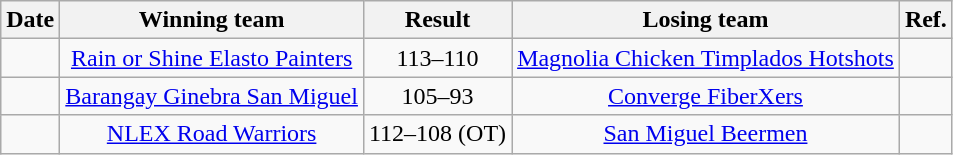<table class="wikitable sortable" style="text-align: center">
<tr>
<th>Date</th>
<th>Winning team</th>
<th>Result</th>
<th>Losing team</th>
<th class=unsortable>Ref.</th>
</tr>
<tr>
<td></td>
<td><a href='#'>Rain or Shine Elasto Painters</a></td>
<td>113–110</td>
<td><a href='#'>Magnolia Chicken Timplados Hotshots</a></td>
<td></td>
</tr>
<tr>
<td></td>
<td><a href='#'>Barangay Ginebra San Miguel</a></td>
<td>105–93</td>
<td><a href='#'>Converge FiberXers</a></td>
<td></td>
</tr>
<tr>
<td></td>
<td><a href='#'>NLEX Road Warriors</a></td>
<td>112–108 (OT)</td>
<td><a href='#'>San Miguel Beermen</a></td>
<td></td>
</tr>
</table>
